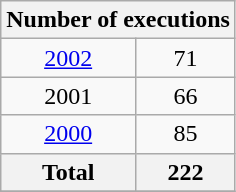<table class="wikitable" style="text-align:center;">
<tr>
<th colspan="2">Number of executions</th>
</tr>
<tr>
<td><a href='#'>2002</a></td>
<td>71</td>
</tr>
<tr>
<td>2001</td>
<td>66</td>
</tr>
<tr>
<td><a href='#'>2000</a></td>
<td>85</td>
</tr>
<tr>
<th>Total</th>
<th>222</th>
</tr>
<tr>
</tr>
</table>
